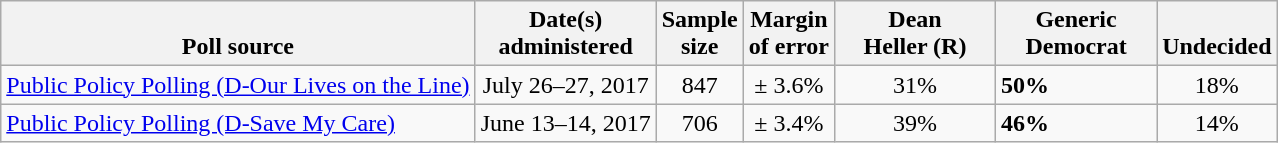<table class="wikitable">
<tr valign=bottom>
<th>Poll source</th>
<th>Date(s)<br>administered</th>
<th>Sample<br>size</th>
<th>Margin<br>of error</th>
<th style="width:100px;">Dean<br>Heller (R)</th>
<th style="width:100px;">Generic<br>Democrat</th>
<th>Undecided</th>
</tr>
<tr>
<td><a href='#'>Public Policy Polling (D-Our Lives on the Line)</a></td>
<td align=center>July 26–27, 2017</td>
<td align=center>847</td>
<td align=center>± 3.6%</td>
<td align=center>31%</td>
<td><strong>50%</strong></td>
<td align=center>18%</td>
</tr>
<tr>
<td><a href='#'>Public Policy Polling (D-Save My Care)</a></td>
<td align=center>June 13–14, 2017</td>
<td align=center>706</td>
<td align=center>± 3.4%</td>
<td align=center>39%</td>
<td><strong>46%</strong></td>
<td align=center>14%</td>
</tr>
</table>
